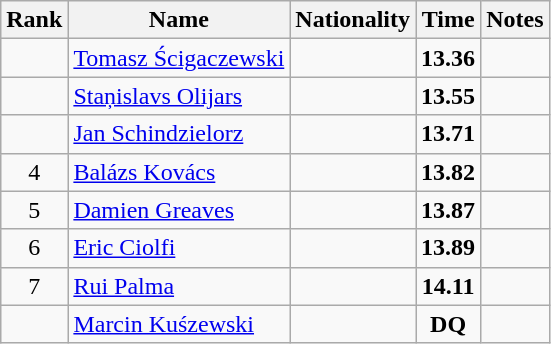<table class="wikitable sortable" style="text-align:center">
<tr>
<th>Rank</th>
<th>Name</th>
<th>Nationality</th>
<th>Time</th>
<th>Notes</th>
</tr>
<tr>
<td></td>
<td align=left><a href='#'>Tomasz Ścigaczewski</a></td>
<td align=left></td>
<td><strong>13.36</strong></td>
<td></td>
</tr>
<tr>
<td></td>
<td align=left><a href='#'>Staņislavs Olijars</a></td>
<td align=left></td>
<td><strong>13.55</strong></td>
<td></td>
</tr>
<tr>
<td></td>
<td align=left><a href='#'>Jan Schindzielorz</a></td>
<td align=left></td>
<td><strong>13.71</strong></td>
<td></td>
</tr>
<tr>
<td>4</td>
<td align=left><a href='#'>Balázs Kovács</a></td>
<td align=left></td>
<td><strong>13.82</strong></td>
<td></td>
</tr>
<tr>
<td>5</td>
<td align=left><a href='#'>Damien Greaves</a></td>
<td align=left></td>
<td><strong>13.87</strong></td>
<td></td>
</tr>
<tr>
<td>6</td>
<td align=left><a href='#'>Eric Ciolfi</a></td>
<td align=left></td>
<td><strong>13.89</strong></td>
<td></td>
</tr>
<tr>
<td>7</td>
<td align=left><a href='#'>Rui Palma</a></td>
<td align=left></td>
<td><strong>14.11</strong></td>
<td></td>
</tr>
<tr>
<td></td>
<td align=left><a href='#'>Marcin Kuśzewski</a></td>
<td align=left></td>
<td><strong>DQ</strong></td>
<td></td>
</tr>
</table>
